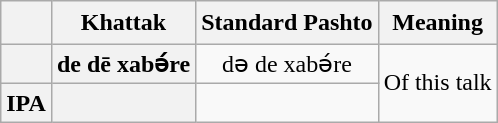<table class="wikitable" align="center">
<tr>
<th></th>
<th style="padding:5px;">Khattak</th>
<th align="center">Standard Pashto</th>
<th align="center">Meaning</th>
</tr>
<tr>
<th></th>
<th align="left">de dē xabə́re</th>
<td align="center">də de xabə́re</td>
<td rowspan="2" align="center">Of this talk</td>
</tr>
<tr>
<th>IPA</th>
<th align="left"></th>
<td align="center"></td>
</tr>
</table>
